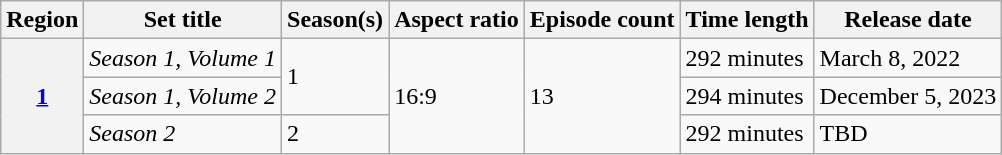<table class="wikitable sortable">
<tr>
<th scope="col">Region</th>
<th scope="col">Set title</th>
<th scope="col">Season(s)</th>
<th scope="col">Aspect ratio</th>
<th scope="col">Episode count</th>
<th scope="col">Time length</th>
<th scope="col">Release date</th>
</tr>
<tr>
<th scope="row" rowspan="3"><a href='#'>1</a></th>
<td><em>Season 1, Volume 1</em></td>
<td rowspan="2">1</td>
<td rowspan="3">16:9</td>
<td rowspan="3">13</td>
<td>292 minutes</td>
<td>March 8, 2022</td>
</tr>
<tr>
<td><em>Season 1, Volume 2</em></td>
<td>294 minutes</td>
<td>December 5, 2023</td>
</tr>
<tr>
<td><em>Season 2</em></td>
<td>2</td>
<td>292 minutes</td>
<td>TBD</td>
</tr>
</table>
